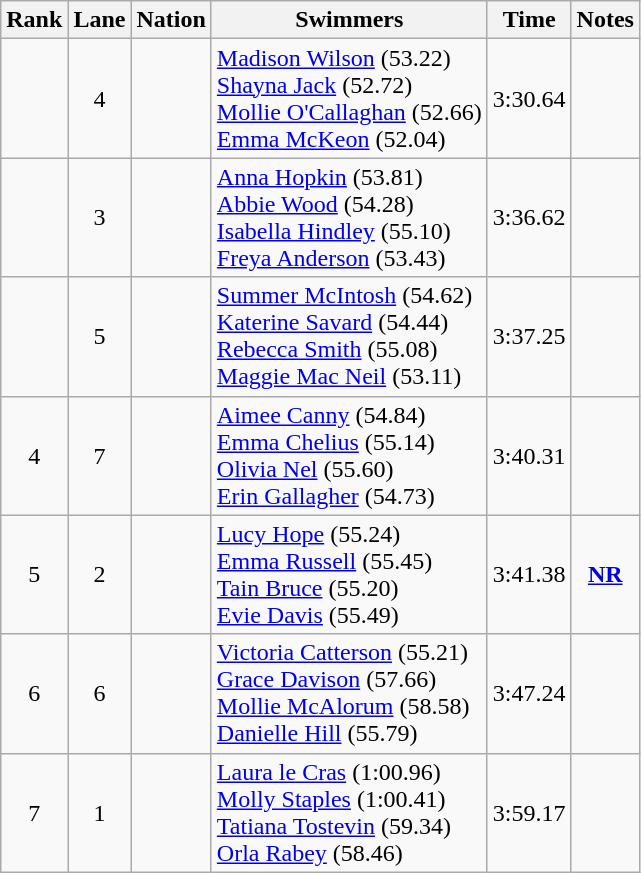<table class="wikitable sortable" style="text-align:center">
<tr>
<th>Rank</th>
<th>Lane</th>
<th>Nation</th>
<th>Swimmers</th>
<th>Time</th>
<th>Notes</th>
</tr>
<tr>
<td></td>
<td>4</td>
<td align=left></td>
<td align="left"><a href='#'>Madison Wilson</a> (53.22)<br><a href='#'>Shayna Jack</a> (52.72)<br><a href='#'>Mollie O'Callaghan</a> (52.66)<br><a href='#'>Emma McKeon</a> (52.04)</td>
<td>3:30.64</td>
<td></td>
</tr>
<tr>
<td></td>
<td>3</td>
<td align=left></td>
<td align="left"><a href='#'>Anna Hopkin</a> (53.81)<br><a href='#'>Abbie Wood</a> (54.28)<br><a href='#'>Isabella Hindley</a> (55.10)<br><a href='#'>Freya Anderson</a> (53.43)</td>
<td>3:36.62</td>
<td></td>
</tr>
<tr>
<td></td>
<td>5</td>
<td align=left></td>
<td align="left"><a href='#'>Summer McIntosh</a> (54.62)<br><a href='#'>Katerine Savard</a> (54.44)<br><a href='#'>Rebecca Smith</a> (55.08)<br><a href='#'>Maggie Mac Neil</a> (53.11)</td>
<td>3:37.25</td>
<td></td>
</tr>
<tr>
<td>4</td>
<td>7</td>
<td align=left></td>
<td align="left"><a href='#'>Aimee Canny</a> (54.84)<br><a href='#'>Emma Chelius</a> (55.14)<br><a href='#'>Olivia Nel</a> (55.60)<br><a href='#'>Erin Gallagher</a> (54.73)</td>
<td>3:40.31</td>
<td></td>
</tr>
<tr>
<td>5</td>
<td>2</td>
<td align=left></td>
<td align="left"><a href='#'>Lucy Hope</a> (55.24)<br><a href='#'>Emma Russell</a> (55.45)<br><a href='#'>Tain Bruce</a> (55.20)<br><a href='#'>Evie Davis</a> (55.49)</td>
<td>3:41.38</td>
<td><strong><a href='#'>NR</a></strong></td>
</tr>
<tr>
<td>6</td>
<td>6</td>
<td align=left></td>
<td align="left"><a href='#'>Victoria Catterson</a> (55.21)<br><a href='#'>Grace Davison</a> (57.66)<br><a href='#'>Mollie McAlorum</a> (58.58)<br><a href='#'>Danielle Hill</a> (55.79)</td>
<td>3:47.24</td>
<td></td>
</tr>
<tr>
<td>7</td>
<td>1</td>
<td align=left></td>
<td align="left"><a href='#'>Laura le Cras</a> (1:00.96)<br><a href='#'>Molly Staples</a> (1:00.41)<br><a href='#'>Tatiana Tostevin</a> (59.34)<br><a href='#'>Orla Rabey</a> (58.46)</td>
<td>3:59.17</td>
<td></td>
</tr>
</table>
